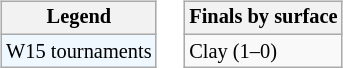<table>
<tr valign=top>
<td><br><table class="wikitable" style=font-size:85%;>
<tr>
<th>Legend</th>
</tr>
<tr style="background:#f0f8ff;">
<td>W15 tournaments</td>
</tr>
</table>
</td>
<td><br><table class="wikitable" style=font-size:85%;>
<tr>
<th>Finals by surface</th>
</tr>
<tr>
<td>Clay (1–0)</td>
</tr>
</table>
</td>
</tr>
</table>
